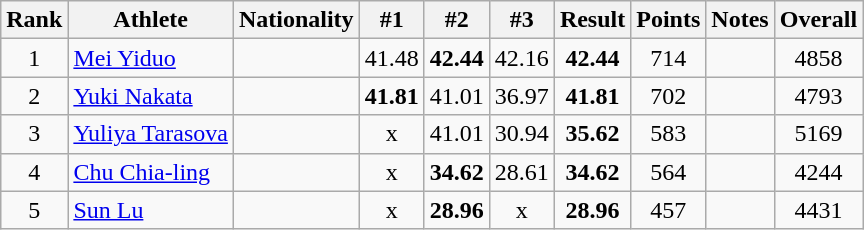<table class="wikitable sortable" style="text-align:center">
<tr>
<th>Rank</th>
<th>Athlete</th>
<th>Nationality</th>
<th>#1</th>
<th>#2</th>
<th>#3</th>
<th>Result</th>
<th>Points</th>
<th>Notes</th>
<th>Overall</th>
</tr>
<tr>
<td>1</td>
<td align=left><a href='#'>Mei Yiduo</a></td>
<td align=left></td>
<td>41.48</td>
<td><strong>42.44</strong></td>
<td>42.16</td>
<td><strong>42.44</strong></td>
<td>714</td>
<td></td>
<td>4858</td>
</tr>
<tr>
<td>2</td>
<td align=left><a href='#'>Yuki Nakata</a></td>
<td align=left></td>
<td><strong>41.81</strong></td>
<td>41.01</td>
<td>36.97</td>
<td><strong>41.81</strong></td>
<td>702</td>
<td></td>
<td>4793</td>
</tr>
<tr>
<td>3</td>
<td align=left><a href='#'>Yuliya Tarasova</a></td>
<td align=left></td>
<td>x</td>
<td>41.01</td>
<td>30.94</td>
<td><strong>35.62</strong></td>
<td>583</td>
<td></td>
<td>5169</td>
</tr>
<tr>
<td>4</td>
<td align=left><a href='#'>Chu Chia-ling</a></td>
<td align=left></td>
<td>x</td>
<td><strong>34.62</strong></td>
<td>28.61</td>
<td><strong>34.62</strong></td>
<td>564</td>
<td></td>
<td>4244</td>
</tr>
<tr>
<td>5</td>
<td align=left><a href='#'>Sun Lu</a></td>
<td align=left></td>
<td>x</td>
<td><strong>28.96</strong></td>
<td>x</td>
<td><strong>28.96</strong></td>
<td>457</td>
<td></td>
<td>4431</td>
</tr>
</table>
